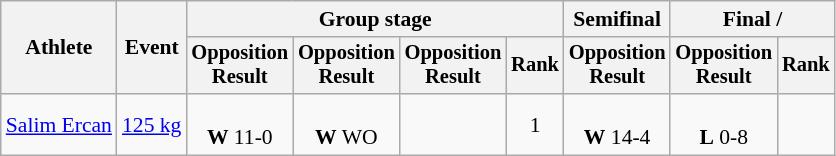<table class=wikitable style=font-size:90%;text-align:center>
<tr>
<th rowspan=2>Athlete</th>
<th rowspan=2>Event</th>
<th colspan=4>Group stage</th>
<th>Semifinal</th>
<th colspan=2>Final / </th>
</tr>
<tr style=font-size:95%>
<th>Opposition<br>Result</th>
<th>Opposition<br>Result</th>
<th>Opposition<br>Result</th>
<th>Rank</th>
<th>Opposition<br>Result</th>
<th>Opposition<br>Result</th>
<th>Rank</th>
</tr>
<tr>
<td align=left><a href='#'>Salim Ercan</a></td>
<td align=left><a href='#'>125 kg</a></td>
<td><br><strong>W</strong> 11-0</td>
<td><br><strong>W</strong> WO</td>
<td></td>
<td>1</td>
<td><br><strong>W</strong> 14-4</td>
<td><br><strong>L</strong> 0-8</td>
<td></td>
</tr>
</table>
